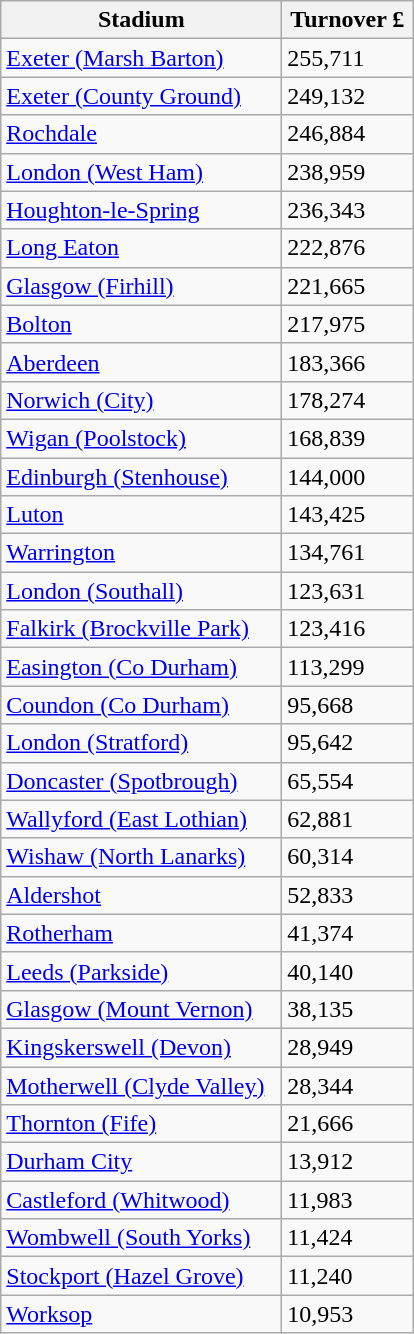<table class="wikitable">
<tr>
<th width=180>Stadium</th>
<th width=80>Turnover £</th>
</tr>
<tr>
<td><a href='#'>Exeter (Marsh Barton)</a></td>
<td>255,711</td>
</tr>
<tr>
<td><a href='#'>Exeter (County Ground)</a></td>
<td>249,132</td>
</tr>
<tr>
<td><a href='#'>Rochdale</a></td>
<td>246,884</td>
</tr>
<tr>
<td><a href='#'>London (West Ham)</a></td>
<td>238,959</td>
</tr>
<tr>
<td><a href='#'>Houghton-le-Spring</a></td>
<td>236,343</td>
</tr>
<tr>
<td><a href='#'>Long Eaton</a></td>
<td>222,876</td>
</tr>
<tr>
<td><a href='#'>Glasgow (Firhill)</a></td>
<td>221,665</td>
</tr>
<tr>
<td><a href='#'>Bolton</a></td>
<td>217,975</td>
</tr>
<tr>
<td><a href='#'>Aberdeen</a></td>
<td>183,366</td>
</tr>
<tr>
<td><a href='#'>Norwich (City)</a></td>
<td>178,274</td>
</tr>
<tr>
<td><a href='#'>Wigan (Poolstock)</a></td>
<td>168,839</td>
</tr>
<tr>
<td><a href='#'>Edinburgh (Stenhouse)</a></td>
<td>144,000</td>
</tr>
<tr>
<td><a href='#'>Luton</a></td>
<td>143,425</td>
</tr>
<tr>
<td><a href='#'>Warrington</a></td>
<td>134,761</td>
</tr>
<tr>
<td><a href='#'>London (Southall)</a></td>
<td>123,631</td>
</tr>
<tr>
<td><a href='#'>Falkirk (Brockville Park)</a></td>
<td>123,416</td>
</tr>
<tr>
<td><a href='#'>Easington (Co Durham)</a></td>
<td>113,299</td>
</tr>
<tr>
<td><a href='#'>Coundon (Co Durham)</a></td>
<td>95,668</td>
</tr>
<tr>
<td><a href='#'>London (Stratford)</a></td>
<td>95,642</td>
</tr>
<tr>
<td><a href='#'>Doncaster (Spotbrough)</a></td>
<td>65,554</td>
</tr>
<tr>
<td><a href='#'>Wallyford (East Lothian)</a></td>
<td>62,881</td>
</tr>
<tr>
<td><a href='#'>Wishaw (North Lanarks)</a></td>
<td>60,314</td>
</tr>
<tr>
<td><a href='#'>Aldershot</a></td>
<td>52,833</td>
</tr>
<tr>
<td><a href='#'>Rotherham</a></td>
<td>41,374</td>
</tr>
<tr>
<td><a href='#'>Leeds (Parkside)</a></td>
<td>40,140</td>
</tr>
<tr>
<td><a href='#'>Glasgow (Mount Vernon)</a></td>
<td>38,135</td>
</tr>
<tr>
<td><a href='#'>Kingskerswell (Devon)</a></td>
<td>28,949</td>
</tr>
<tr>
<td><a href='#'>Motherwell (Clyde Valley)</a></td>
<td>28,344</td>
</tr>
<tr>
<td><a href='#'>Thornton (Fife)</a></td>
<td>21,666</td>
</tr>
<tr>
<td><a href='#'>Durham City</a></td>
<td>13,912</td>
</tr>
<tr>
<td><a href='#'>Castleford (Whitwood)</a></td>
<td>11,983</td>
</tr>
<tr>
<td><a href='#'>Wombwell (South Yorks)</a></td>
<td>11,424</td>
</tr>
<tr>
<td><a href='#'>Stockport (Hazel Grove)</a></td>
<td>11,240</td>
</tr>
<tr>
<td><a href='#'>Worksop</a></td>
<td>10,953</td>
</tr>
</table>
